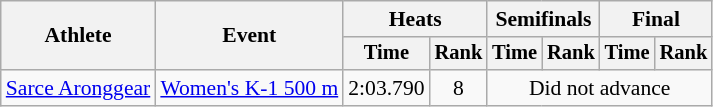<table class="wikitable" style="font-size:90%">
<tr>
<th rowspan=2>Athlete</th>
<th rowspan=2>Event</th>
<th colspan=2>Heats</th>
<th colspan=2>Semifinals</th>
<th colspan=2>Final</th>
</tr>
<tr style="font-size:95%">
<th>Time</th>
<th>Rank</th>
<th>Time</th>
<th>Rank</th>
<th>Time</th>
<th>Rank</th>
</tr>
<tr align=center>
<td align=left><a href='#'>Sarce Aronggear</a></td>
<td align=left><a href='#'>Women's K-1 500 m</a></td>
<td>2:03.790</td>
<td>8</td>
<td colspan=4>Did not advance</td>
</tr>
</table>
